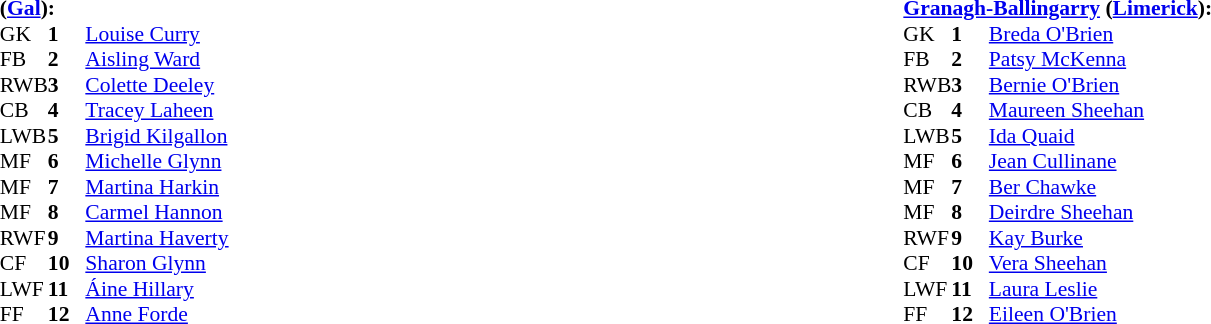<table width="100%">
<tr>
<td valign="top"></td>
<td valign="top" width="50%"><br><table style="font-size: 90%" cellspacing="0" cellpadding="0" align=center>
<tr>
<td colspan="4"><strong> (<a href='#'>Gal</a>):</strong></td>
</tr>
<tr>
<th width="25"></th>
<th width="25"></th>
</tr>
<tr>
<td>GK</td>
<td><strong>1</strong></td>
<td><a href='#'>Louise Curry</a></td>
</tr>
<tr>
<td>FB</td>
<td><strong>2</strong></td>
<td><a href='#'>Aisling Ward</a></td>
</tr>
<tr>
<td>RWB</td>
<td><strong>3</strong></td>
<td><a href='#'>Colette Deeley</a></td>
</tr>
<tr>
<td>CB</td>
<td><strong>4</strong></td>
<td><a href='#'>Tracey Laheen</a></td>
</tr>
<tr>
<td>LWB</td>
<td><strong>5</strong></td>
<td><a href='#'>Brigid Kilgallon</a></td>
</tr>
<tr>
<td>MF</td>
<td><strong>6</strong></td>
<td><a href='#'>Michelle Glynn</a></td>
</tr>
<tr>
<td>MF</td>
<td><strong>7</strong></td>
<td><a href='#'>Martina Harkin</a></td>
</tr>
<tr>
<td>MF</td>
<td><strong>8</strong></td>
<td><a href='#'>Carmel Hannon</a></td>
</tr>
<tr>
<td>RWF</td>
<td><strong>9</strong></td>
<td><a href='#'>Martina Haverty</a></td>
</tr>
<tr>
<td>CF</td>
<td><strong>10</strong></td>
<td><a href='#'>Sharon Glynn</a></td>
</tr>
<tr>
<td>LWF</td>
<td><strong>11</strong></td>
<td><a href='#'>Áine Hillary</a></td>
</tr>
<tr>
<td>FF</td>
<td><strong>12</strong></td>
<td><a href='#'>Anne Forde</a></td>
</tr>
<tr>
</tr>
</table>
</td>
<td valign="top" width="50%"><br><table style="font-size: 90%" cellspacing="0" cellpadding="0" align=center>
<tr>
<td colspan="4"><strong><a href='#'>Granagh-Ballingarry</a> (<a href='#'>Limerick</a>):</strong></td>
</tr>
<tr>
<th width="25"></th>
<th width="25"></th>
</tr>
<tr>
<td>GK</td>
<td><strong>1</strong></td>
<td><a href='#'>Breda O'Brien</a></td>
</tr>
<tr>
<td>FB</td>
<td><strong>2</strong></td>
<td><a href='#'>Patsy McKenna</a></td>
</tr>
<tr>
<td>RWB</td>
<td><strong>3</strong></td>
<td><a href='#'>Bernie O'Brien</a></td>
</tr>
<tr>
<td>CB</td>
<td><strong>4</strong></td>
<td><a href='#'>Maureen Sheehan</a></td>
</tr>
<tr>
<td>LWB</td>
<td><strong>5</strong></td>
<td><a href='#'>Ida Quaid</a></td>
</tr>
<tr>
<td>MF</td>
<td><strong>6</strong></td>
<td><a href='#'>Jean Cullinane</a></td>
</tr>
<tr>
<td>MF</td>
<td><strong>7</strong></td>
<td><a href='#'>Ber Chawke</a></td>
</tr>
<tr>
<td>MF</td>
<td><strong>8</strong></td>
<td><a href='#'>Deirdre Sheehan</a></td>
</tr>
<tr>
<td>RWF</td>
<td><strong>9</strong></td>
<td><a href='#'>Kay Burke</a></td>
</tr>
<tr>
<td>CF</td>
<td><strong>10</strong></td>
<td><a href='#'>Vera Sheehan</a></td>
</tr>
<tr>
<td>LWF</td>
<td><strong>11</strong></td>
<td><a href='#'>Laura Leslie</a></td>
</tr>
<tr>
<td>FF</td>
<td><strong>12</strong></td>
<td><a href='#'>Eileen O'Brien</a></td>
</tr>
<tr>
</tr>
</table>
</td>
</tr>
</table>
